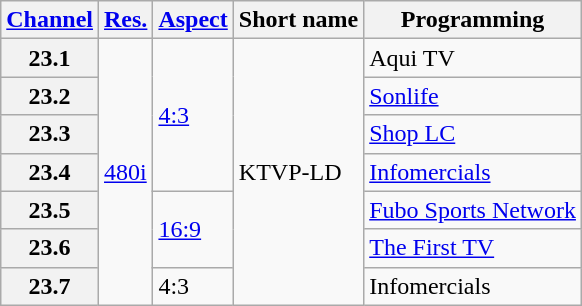<table class="wikitable">
<tr>
<th><a href='#'>Channel</a></th>
<th><a href='#'>Res.</a></th>
<th><a href='#'>Aspect</a></th>
<th>Short name</th>
<th>Programming</th>
</tr>
<tr>
<th scope = "row">23.1</th>
<td rowspan="7"><a href='#'>480i</a></td>
<td rowspan="4"><a href='#'>4:3</a></td>
<td rowspan="7">KTVP-LD</td>
<td>Aqui TV</td>
</tr>
<tr>
<th scope = "row">23.2</th>
<td><a href='#'>Sonlife</a></td>
</tr>
<tr>
<th scope = "row">23.3</th>
<td><a href='#'>Shop LC</a></td>
</tr>
<tr>
<th scope = "row">23.4</th>
<td><a href='#'>Infomercials</a></td>
</tr>
<tr>
<th scope = "row">23.5</th>
<td rowspan="2"><a href='#'>16:9</a></td>
<td><a href='#'>Fubo Sports Network</a></td>
</tr>
<tr>
<th scope = "row">23.6</th>
<td><a href='#'>The First TV</a></td>
</tr>
<tr>
<th scope = "row">23.7</th>
<td>4:3</td>
<td>Infomercials</td>
</tr>
</table>
